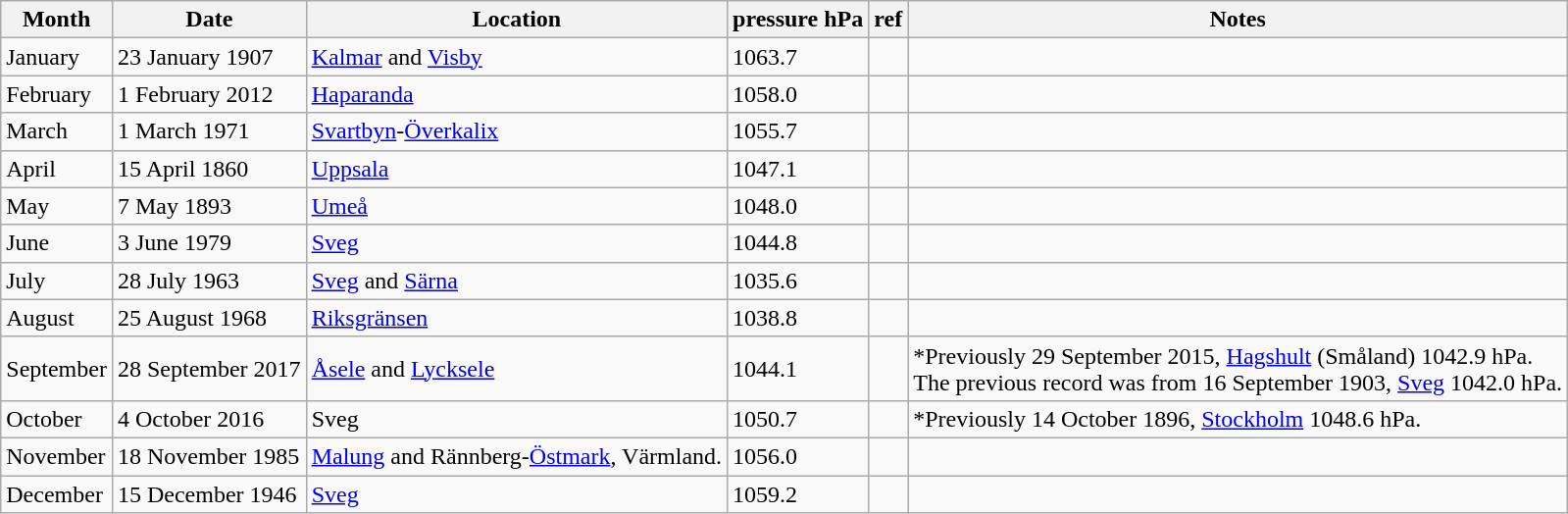<table class="wikitable sortable">
<tr>
<th>Month</th>
<th>Date</th>
<th class="unsortable">Location</th>
<th>pressure hPa</th>
<th class="unsortable">ref</th>
<th class="unsortable">Notes</th>
</tr>
<tr>
<td>January</td>
<td>23 January 1907</td>
<td><a href='#'>Kalmar</a> and <a href='#'>Visby</a></td>
<td>1063.7</td>
<td></td>
<td></td>
</tr>
<tr>
<td>February</td>
<td>1 February 2012</td>
<td><a href='#'>Haparanda</a></td>
<td>1058.0</td>
<td></td>
<td></td>
</tr>
<tr>
<td>March</td>
<td>1 March 1971</td>
<td><a href='#'>Svartbyn</a>-<a href='#'>Överkalix</a></td>
<td>1055.7</td>
<td></td>
<td></td>
</tr>
<tr>
<td>April</td>
<td>15 April 1860</td>
<td><a href='#'>Uppsala</a></td>
<td>1047.1</td>
<td></td>
<td></td>
</tr>
<tr>
<td>May</td>
<td>7 May 1893</td>
<td><a href='#'>Umeå</a></td>
<td>1048.0</td>
<td></td>
<td></td>
</tr>
<tr>
<td>June</td>
<td>3 June 1979</td>
<td><a href='#'>Sveg</a></td>
<td>1044.8</td>
<td></td>
<td></td>
</tr>
<tr>
<td>July</td>
<td>28 July 1963</td>
<td><a href='#'>Sveg</a> and <a href='#'>Särna</a></td>
<td>1035.6</td>
<td></td>
<td></td>
</tr>
<tr>
<td>August</td>
<td>25 August 1968</td>
<td><a href='#'>Riksgränsen</a></td>
<td>1038.8</td>
<td></td>
<td></td>
</tr>
<tr>
<td>September</td>
<td>28 September 2017</td>
<td><a href='#'>Åsele</a> and <a href='#'>Lycksele</a></td>
<td>1044.1</td>
<td></td>
<td>*Previously 29 September 2015, <a href='#'>Hagshult</a> (Småland) 1042.9 hPa.<br>The previous record was from 16 September 1903, <a href='#'>Sveg</a> 1042.0 hPa.</td>
</tr>
<tr>
<td>October</td>
<td>4 October 2016</td>
<td>Sveg</td>
<td>1050.7</td>
<td></td>
<td>*Previously 14 October 1896, <a href='#'>Stockholm</a> 1048.6 hPa.</td>
</tr>
<tr>
<td>November</td>
<td>18 November 1985</td>
<td><a href='#'>Malung</a> and Rännberg-<a href='#'>Östmark</a>, Värmland.</td>
<td>1056.0</td>
<td></td>
<td></td>
</tr>
<tr>
<td>December</td>
<td>15 December 1946</td>
<td><a href='#'>Sveg</a></td>
<td>1059.2</td>
<td></td>
<td></td>
</tr>
</table>
